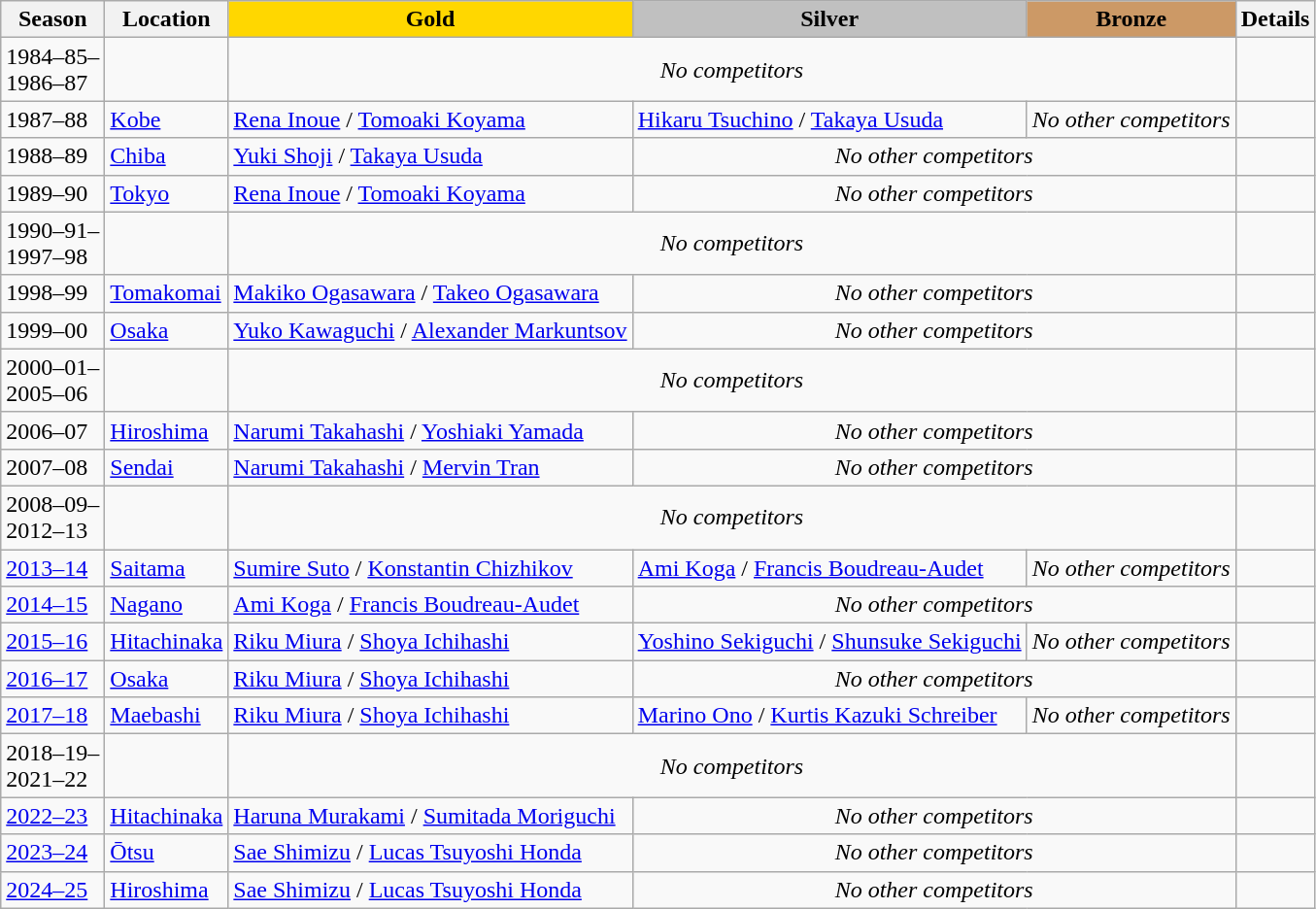<table class="wikitable">
<tr>
<th>Season</th>
<th>Location</th>
<td align=center bgcolor=gold><strong>Gold</strong></td>
<td align=center bgcolor=silver><strong>Silver</strong></td>
<td align=center bgcolor=cc9966><strong>Bronze</strong></td>
<th>Details</th>
</tr>
<tr>
<td>1984–85–<br>1986–87</td>
<td></td>
<td colspan=3 align=center><em>No competitors</em></td>
<td></td>
</tr>
<tr>
<td>1987–88</td>
<td><a href='#'>Kobe</a></td>
<td><a href='#'>Rena Inoue</a> / <a href='#'>Tomoaki Koyama</a></td>
<td><a href='#'>Hikaru Tsuchino</a> / <a href='#'>Takaya Usuda</a></td>
<td align=center><em>No other competitors</em></td>
<td></td>
</tr>
<tr>
<td>1988–89</td>
<td><a href='#'>Chiba</a></td>
<td><a href='#'>Yuki Shoji</a> / <a href='#'>Takaya Usuda</a></td>
<td colspan=2 align=center><em>No other competitors</em></td>
<td></td>
</tr>
<tr>
<td>1989–90</td>
<td><a href='#'>Tokyo</a></td>
<td><a href='#'>Rena Inoue</a> / <a href='#'>Tomoaki Koyama</a></td>
<td colspan=2 align=center><em>No other competitors</em></td>
<td></td>
</tr>
<tr>
<td>1990–91–<br>1997–98</td>
<td></td>
<td colspan=3 align=center><em>No competitors</em></td>
<td></td>
</tr>
<tr>
<td>1998–99</td>
<td><a href='#'>Tomakomai</a></td>
<td><a href='#'>Makiko Ogasawara</a> / <a href='#'>Takeo Ogasawara</a></td>
<td colspan=2 align=center><em>No other competitors</em></td>
<td></td>
</tr>
<tr>
<td>1999–00</td>
<td><a href='#'>Osaka</a></td>
<td><a href='#'>Yuko Kawaguchi</a> / <a href='#'>Alexander Markuntsov</a></td>
<td colspan=2 align=center><em>No other competitors</em></td>
<td></td>
</tr>
<tr>
<td>2000–01–<br>2005–06</td>
<td></td>
<td colspan=3 align=center><em>No competitors</em></td>
<td></td>
</tr>
<tr>
<td>2006–07</td>
<td><a href='#'>Hiroshima</a></td>
<td><a href='#'>Narumi Takahashi</a> / <a href='#'>Yoshiaki Yamada</a></td>
<td colspan=2 align=center><em>No other competitors</em></td>
<td></td>
</tr>
<tr>
<td>2007–08</td>
<td><a href='#'>Sendai</a></td>
<td><a href='#'>Narumi Takahashi</a> / <a href='#'>Mervin Tran</a></td>
<td colspan=2 align=center><em>No other competitors</em></td>
<td></td>
</tr>
<tr>
<td>2008–09–<br>2012–13</td>
<td></td>
<td colspan=3 align=center><em>No competitors</em></td>
<td></td>
</tr>
<tr>
<td><a href='#'>2013–14</a></td>
<td><a href='#'>Saitama</a></td>
<td><a href='#'>Sumire Suto</a> / <a href='#'>Konstantin Chizhikov</a></td>
<td><a href='#'>Ami Koga</a> / <a href='#'>Francis Boudreau-Audet</a></td>
<td align=center><em>No other competitors</em></td>
<td></td>
</tr>
<tr>
<td><a href='#'>2014–15</a></td>
<td><a href='#'>Nagano</a></td>
<td><a href='#'>Ami Koga</a> / <a href='#'>Francis Boudreau-Audet</a></td>
<td colspan=2 align=center><em>No other competitors</em></td>
<td></td>
</tr>
<tr>
<td><a href='#'>2015–16</a></td>
<td><a href='#'>Hitachinaka</a></td>
<td><a href='#'>Riku Miura</a> / <a href='#'>Shoya Ichihashi</a></td>
<td><a href='#'>Yoshino Sekiguchi</a> / <a href='#'>Shunsuke Sekiguchi</a></td>
<td align=center><em>No other competitors</em></td>
<td></td>
</tr>
<tr>
<td><a href='#'>2016–17</a></td>
<td><a href='#'>Osaka</a></td>
<td><a href='#'>Riku Miura</a> / <a href='#'>Shoya Ichihashi</a></td>
<td colspan=2 align=center><em>No other competitors</em></td>
<td></td>
</tr>
<tr>
<td><a href='#'>2017–18</a></td>
<td><a href='#'>Maebashi</a></td>
<td><a href='#'>Riku Miura</a> / <a href='#'>Shoya Ichihashi</a></td>
<td><a href='#'>Marino Ono</a> / <a href='#'>Kurtis Kazuki Schreiber</a></td>
<td align=center><em>No other competitors</em></td>
<td></td>
</tr>
<tr>
<td>2018–19–<br>2021–22</td>
<td></td>
<td colspan=3 align=center><em>No competitors</em></td>
<td></td>
</tr>
<tr>
<td><a href='#'>2022–23</a></td>
<td><a href='#'>Hitachinaka</a></td>
<td><a href='#'>Haruna Murakami</a> / <a href='#'>Sumitada Moriguchi</a></td>
<td colspan="2" align="center"><em>No other competitors</em></td>
<td></td>
</tr>
<tr>
<td><a href='#'>2023–24</a></td>
<td><a href='#'>Ōtsu</a></td>
<td><a href='#'>Sae Shimizu</a> / <a href='#'>Lucas Tsuyoshi Honda</a></td>
<td colspan="2" align="center"><em>No other competitors</em></td>
<td></td>
</tr>
<tr>
<td><a href='#'>2024–25</a></td>
<td><a href='#'>Hiroshima</a></td>
<td><a href='#'>Sae Shimizu</a> / <a href='#'>Lucas Tsuyoshi Honda</a></td>
<td colspan="2"  align="center"><em>No other competitors</em></td>
<td></td>
</tr>
</table>
